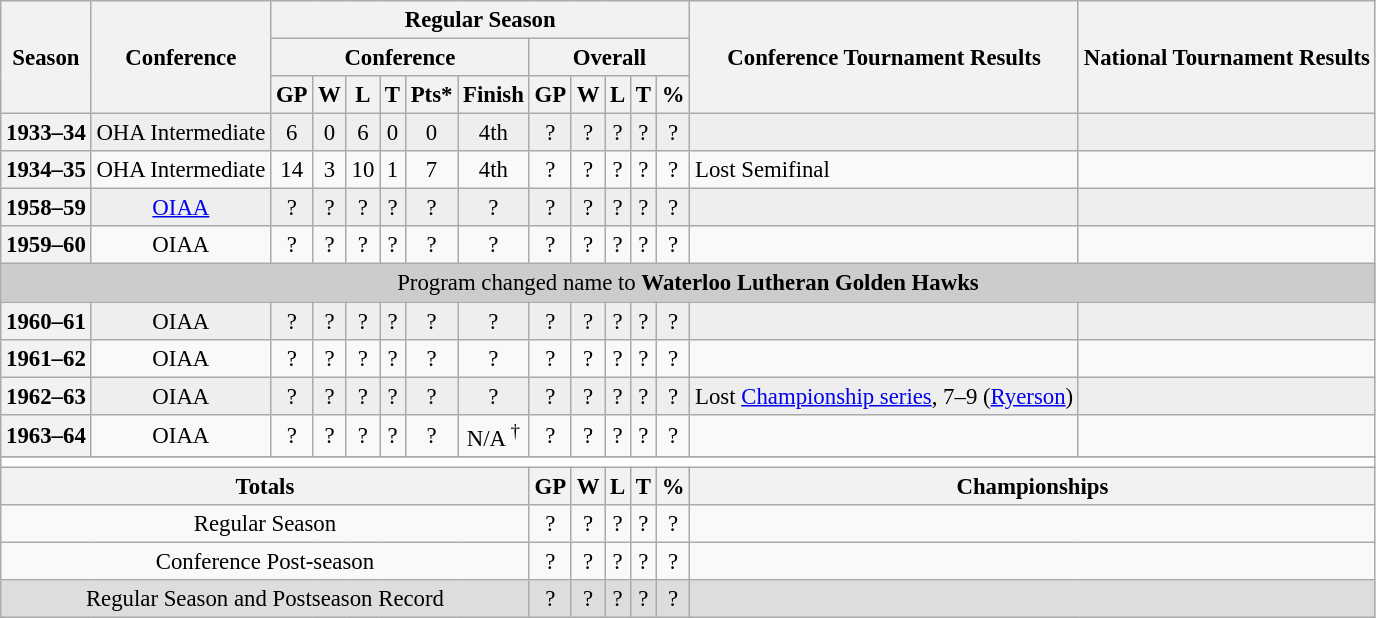<table class="wikitable" style="text-align: center; font-size: 95%">
<tr>
<th rowspan="3">Season</th>
<th rowspan="3">Conference</th>
<th colspan="11">Regular Season</th>
<th rowspan="3">Conference Tournament Results</th>
<th rowspan="3">National Tournament Results</th>
</tr>
<tr>
<th colspan="6">Conference</th>
<th colspan="5">Overall</th>
</tr>
<tr>
<th>GP</th>
<th>W</th>
<th>L</th>
<th>T</th>
<th>Pts*</th>
<th>Finish</th>
<th>GP</th>
<th>W</th>
<th>L</th>
<th>T</th>
<th>%</th>
</tr>
<tr bgcolor=eeeeee>
<th>1933–34</th>
<td>OHA Intermediate</td>
<td>6</td>
<td>0</td>
<td>6</td>
<td>0</td>
<td>0</td>
<td>4th</td>
<td>?</td>
<td>?</td>
<td>?</td>
<td>?</td>
<td>?</td>
<td align="left"></td>
<td align="left"></td>
</tr>
<tr>
<th>1934–35</th>
<td>OHA Intermediate</td>
<td>14</td>
<td>3</td>
<td>10</td>
<td>1</td>
<td>7</td>
<td>4th</td>
<td>?</td>
<td>?</td>
<td>?</td>
<td>?</td>
<td>?</td>
<td align="left">Lost Semifinal</td>
<td align="left"></td>
</tr>
<tr bgcolor=eeeeee>
<th>1958–59</th>
<td><a href='#'>OIAA</a></td>
<td>?</td>
<td>?</td>
<td>?</td>
<td>?</td>
<td>?</td>
<td>?</td>
<td>?</td>
<td>?</td>
<td>?</td>
<td>?</td>
<td>?</td>
<td align="left"></td>
<td align="left"></td>
</tr>
<tr>
<th>1959–60</th>
<td>OIAA</td>
<td>?</td>
<td>?</td>
<td>?</td>
<td>?</td>
<td>?</td>
<td>?</td>
<td>?</td>
<td>?</td>
<td>?</td>
<td>?</td>
<td>?</td>
<td align="left"></td>
<td align="left"></td>
</tr>
<tr bgcolor=cccccc>
<td colspan="18">Program changed name to <strong>Waterloo Lutheran Golden Hawks</strong></td>
</tr>
<tr bgcolor=eeeeee>
<th>1960–61</th>
<td>OIAA</td>
<td>?</td>
<td>?</td>
<td>?</td>
<td>?</td>
<td>?</td>
<td>?</td>
<td>?</td>
<td>?</td>
<td>?</td>
<td>?</td>
<td>?</td>
<td align="left"></td>
<td align="left"></td>
</tr>
<tr>
<th>1961–62</th>
<td>OIAA</td>
<td>?</td>
<td>?</td>
<td>?</td>
<td>?</td>
<td>?</td>
<td>?</td>
<td>?</td>
<td>?</td>
<td>?</td>
<td>?</td>
<td>?</td>
<td align="left"></td>
<td align="left"></td>
</tr>
<tr bgcolor=eeeeee>
<th>1962–63</th>
<td>OIAA</td>
<td>?</td>
<td>?</td>
<td>?</td>
<td>?</td>
<td>?</td>
<td>?</td>
<td>?</td>
<td>?</td>
<td>?</td>
<td>?</td>
<td>?</td>
<td align="left">Lost <a href='#'>Championship series</a>, 7–9 (<a href='#'>Ryerson</a>)</td>
<td align="left"></td>
</tr>
<tr>
<th>1963–64</th>
<td>OIAA</td>
<td>?</td>
<td>?</td>
<td>?</td>
<td>?</td>
<td>?</td>
<td>N/A <sup>†</sup></td>
<td>?</td>
<td>?</td>
<td>?</td>
<td>?</td>
<td>?</td>
<td align="left"></td>
<td align="left"></td>
</tr>
<tr>
</tr>
<tr ->
</tr>
<tr>
<td colspan="15" style="background:#fff;"></td>
</tr>
<tr>
<th colspan="8">Totals</th>
<th>GP</th>
<th>W</th>
<th>L</th>
<th>T</th>
<th>%</th>
<th colspan="2">Championships</th>
</tr>
<tr>
<td colspan="8">Regular Season</td>
<td>?</td>
<td>?</td>
<td>?</td>
<td>?</td>
<td>?</td>
<td colspan="2" align="left"></td>
</tr>
<tr>
<td colspan="8">Conference Post-season</td>
<td>?</td>
<td>?</td>
<td>?</td>
<td>?</td>
<td>?</td>
<td colspan="2" align="left"></td>
</tr>
<tr bgcolor=dddddd>
<td colspan="8">Regular Season and Postseason Record</td>
<td>?</td>
<td>?</td>
<td>?</td>
<td>?</td>
<td>?</td>
<td colspan="2" align="left"></td>
</tr>
</table>
